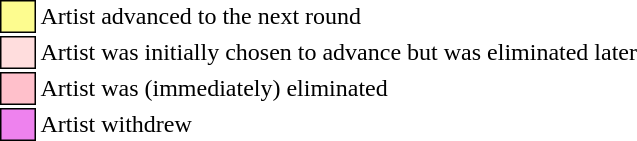<table class="toccolours" style="font-size: 100%">
<tr>
<td style="background:#fdfc8f; border:1px solid black">     </td>
<td>Artist advanced to the next round</td>
</tr>
<tr>
<td style="background:#ffdddd; border:1px solid black">     </td>
<td>Artist was initially chosen to advance but was eliminated later</td>
</tr>
<tr>
<td style="background: pink; border:1px solid black">     </td>
<td>Artist was (immediately) eliminated</td>
</tr>
<tr>
<td style="background: violet; border:1px solid black">     </td>
<td>Artist withdrew</td>
</tr>
</table>
